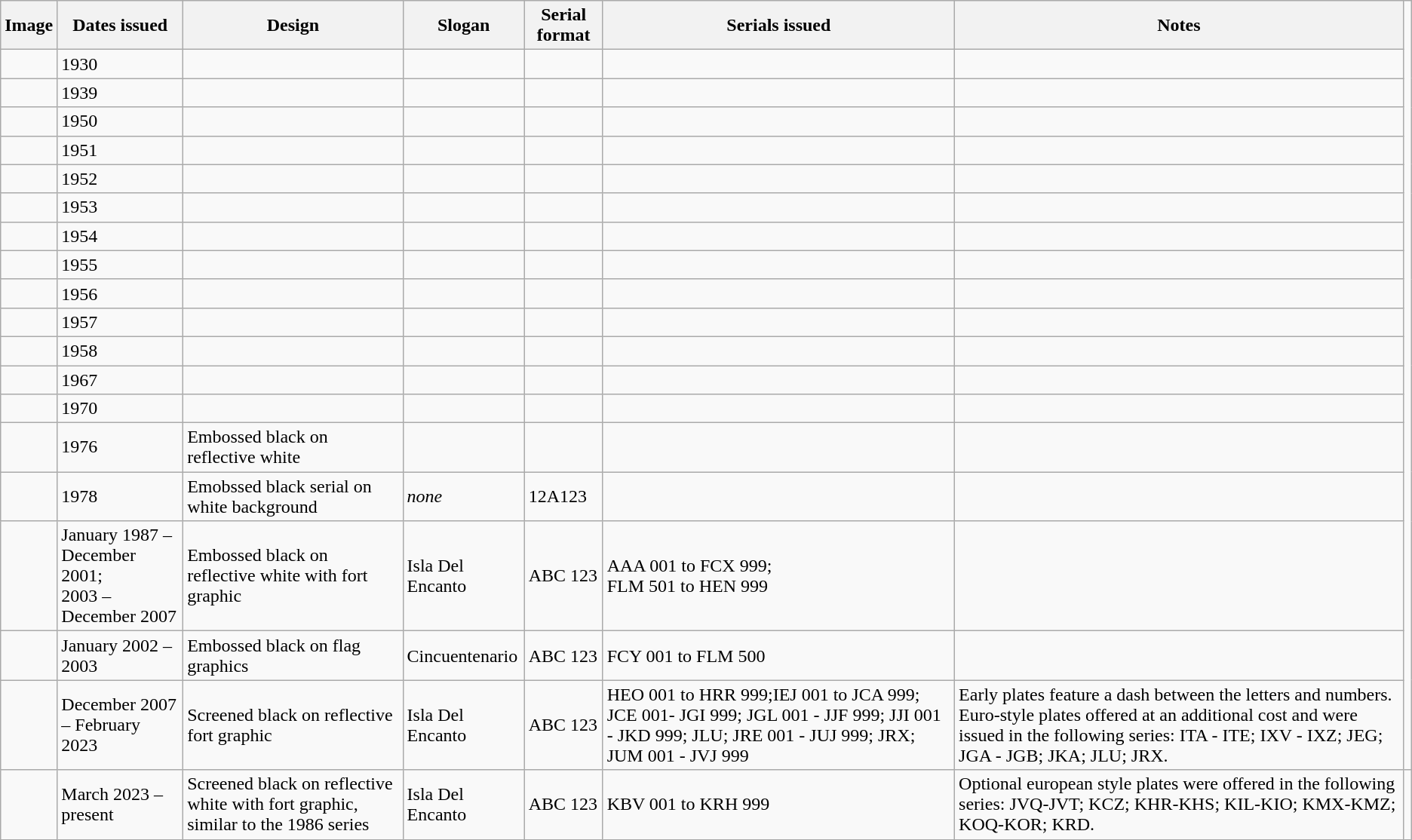<table class="wikitable">
<tr>
<th>Image</th>
<th>Dates issued</th>
<th>Design</th>
<th>Slogan</th>
<th>Serial format</th>
<th>Serials issued</th>
<th>Notes</th>
</tr>
<tr>
<td></td>
<td>1930</td>
<td></td>
<td></td>
<td></td>
<td></td>
<td></td>
</tr>
<tr>
<td></td>
<td>1939</td>
<td></td>
<td></td>
<td></td>
<td></td>
<td></td>
</tr>
<tr>
<td></td>
<td>1950</td>
<td></td>
<td></td>
<td></td>
<td></td>
<td></td>
</tr>
<tr>
<td></td>
<td>1951</td>
<td></td>
<td></td>
<td></td>
<td></td>
<td></td>
</tr>
<tr>
<td></td>
<td>1952</td>
<td></td>
<td></td>
<td></td>
<td></td>
<td></td>
</tr>
<tr>
<td></td>
<td>1953</td>
<td></td>
<td></td>
<td></td>
<td></td>
<td></td>
</tr>
<tr>
<td></td>
<td>1954</td>
<td></td>
<td></td>
<td></td>
<td></td>
<td></td>
</tr>
<tr>
<td></td>
<td>1955</td>
<td></td>
<td></td>
<td></td>
<td></td>
<td></td>
</tr>
<tr>
<td></td>
<td>1956</td>
<td></td>
<td></td>
<td></td>
<td></td>
<td></td>
</tr>
<tr>
<td></td>
<td>1957</td>
<td></td>
<td></td>
<td></td>
<td></td>
<td></td>
</tr>
<tr>
<td></td>
<td>1958</td>
<td></td>
<td></td>
<td></td>
<td></td>
<td></td>
</tr>
<tr>
<td></td>
<td>1967</td>
<td></td>
<td></td>
<td></td>
<td></td>
<td></td>
</tr>
<tr>
<td></td>
<td>1970</td>
<td></td>
<td></td>
<td></td>
<td></td>
<td></td>
</tr>
<tr>
<td></td>
<td>1976</td>
<td>Embossed black on reflective white</td>
<td></td>
<td></td>
<td></td>
<td></td>
</tr>
<tr>
<td></td>
<td>1978</td>
<td>Emobssed black serial on white background</td>
<td><em>none</em></td>
<td>12A123</td>
<td></td>
<td></td>
</tr>
<tr>
<td></td>
<td>January 1987 – December 2001;<br>2003 – December 2007</td>
<td>Embossed black on reflective white with fort graphic</td>
<td>Isla Del Encanto</td>
<td>ABC 123</td>
<td>AAA 001 to FCX 999;<br>FLM 501 to HEN 999</td>
<td></td>
</tr>
<tr>
<td></td>
<td>January 2002 – 2003</td>
<td>Embossed black on flag graphics</td>
<td>Cincuentenario</td>
<td>ABC 123</td>
<td>FCY 001 to FLM 500</td>
<td></td>
</tr>
<tr>
<td></td>
<td>December 2007 – February 2023</td>
<td>Screened black on reflective fort graphic</td>
<td>Isla Del Encanto</td>
<td>ABC 123</td>
<td>HEO 001 to HRR 999;IEJ 001 to JCA 999; JCE 001- JGI 999; JGL 001 - JJF 999; JJI 001 - JKD 999; JLU; JRE 001 - JUJ 999; JRX; JUM 001 - JVJ 999</td>
<td>Early plates feature a dash between the letters and numbers. Euro-style plates offered at an additional cost and were issued in the following series: ITA - ITE; IXV - IXZ; JEG; JGA - JGB; JKA; JLU; JRX.</td>
</tr>
<tr>
<td></td>
<td>March 2023 – present</td>
<td>Screened black on reflective white with fort graphic, similar to the 1986 series</td>
<td>Isla Del Encanto</td>
<td>ABC 123</td>
<td>KBV 001 to KRH 999 </td>
<td>Optional european style plates were offered in the following series: JVQ-JVT; KCZ; KHR-KHS; KIL-KIO; KMX-KMZ; KOQ-KOR; KRD.</td>
<td></td>
</tr>
</table>
